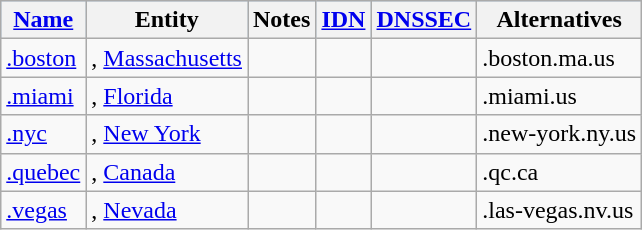<table class="wikitable sortable">
<tr style="background:#a0d0ff;">
<th><a href='#'>Name</a></th>
<th>Entity</th>
<th class="unsortable">Notes</th>
<th><a href='#'>IDN</a></th>
<th><a href='#'>DNSSEC</a></th>
<th>Alternatives</th>
</tr>
<tr valign="top">
<td><a href='#'>.boston</a></td>
<td>, <a href='#'>Massachusetts</a></td>
<td></td>
<td></td>
<td></td>
<td>.boston.ma.us</td>
</tr>
<tr valign="top">
<td><a href='#'>.miami</a></td>
<td>, <a href='#'>Florida</a></td>
<td></td>
<td></td>
<td></td>
<td>.miami.us</td>
</tr>
<tr valign="top">
<td><a href='#'>.nyc</a></td>
<td>, <a href='#'>New York</a></td>
<td></td>
<td></td>
<td></td>
<td>.new-york.ny.us</td>
</tr>
<tr valign=top>
<td><a href='#'>.quebec</a></td>
<td>, <a href='#'>Canada</a></td>
<td></td>
<td></td>
<td></td>
<td>.qc.ca</td>
</tr>
<tr valign="top">
<td><a href='#'>.vegas</a></td>
<td>, <a href='#'>Nevada</a></td>
<td></td>
<td></td>
<td></td>
<td>.las-vegas.nv.us</td>
</tr>
</table>
